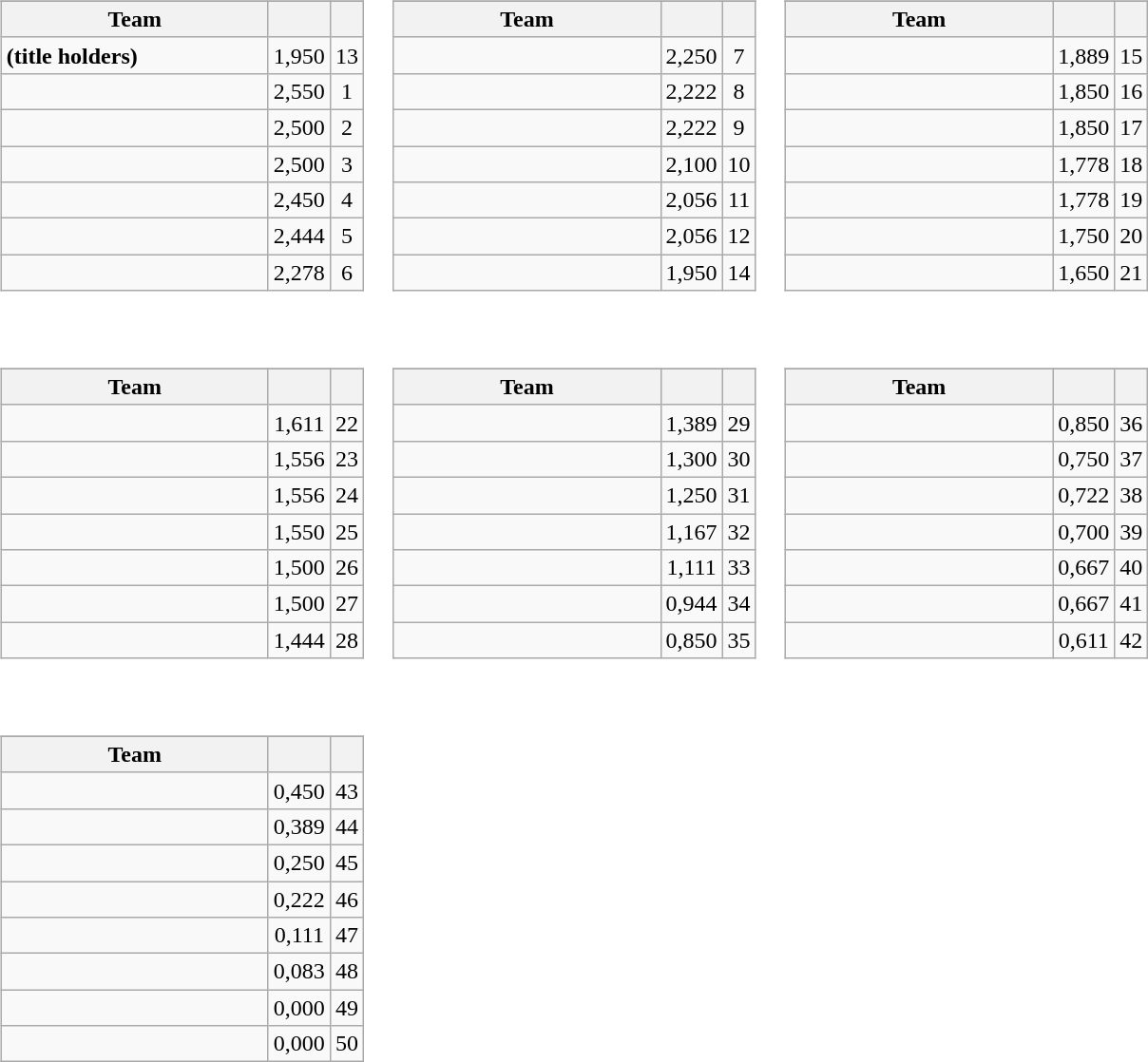<table>
<tr valign=top>
<td><br><table class="wikitable">
<tr>
</tr>
<tr>
<th width=180>Team</th>
<th></th>
<th></th>
</tr>
<tr>
<td><strong>  (title holders)</strong></td>
<td align=center>1,950</td>
<td align=center>13</td>
</tr>
<tr>
<td><strong> </strong></td>
<td align=center>2,550</td>
<td align=center>1</td>
</tr>
<tr>
<td><strong> </strong></td>
<td align=center>2,500</td>
<td align=center>2</td>
</tr>
<tr>
<td></td>
<td align=center>2,500</td>
<td align=center>3</td>
</tr>
<tr>
<td><strong> </strong></td>
<td align=center>2,450</td>
<td align=center>4</td>
</tr>
<tr>
<td><strong> </strong></td>
<td align=center>2,444</td>
<td align=center>5</td>
</tr>
<tr>
<td><strong> </strong></td>
<td align=center>2,278</td>
<td align=center>6</td>
</tr>
</table>
</td>
<td><br><table class="wikitable">
<tr>
</tr>
<tr>
<th width=180>Team</th>
<th></th>
<th></th>
</tr>
<tr>
<td><strong> </strong></td>
<td align=center>2,250</td>
<td align=center>7</td>
</tr>
<tr>
<td><strong> </strong></td>
<td align=center>2,222</td>
<td align=center>8</td>
</tr>
<tr>
<td><strong> </strong></td>
<td align=center>2,222</td>
<td align=center>9</td>
</tr>
<tr>
<td><strong> </strong></td>
<td align=center>2,100</td>
<td align=center>10</td>
</tr>
<tr>
<td><strong> </strong></td>
<td align=center>2,056</td>
<td align=center>11</td>
</tr>
<tr>
<td><strong> </strong></td>
<td align=center>2,056</td>
<td align=center>12</td>
</tr>
<tr>
<td><strong> </strong></td>
<td align=center>1,950</td>
<td align=center>14</td>
</tr>
</table>
</td>
<td><br><table class="wikitable">
<tr>
</tr>
<tr>
<th width=180>Team</th>
<th></th>
<th></th>
</tr>
<tr>
<td></td>
<td align=center>1,889</td>
<td align=center>15</td>
</tr>
<tr>
<td><strong> </strong></td>
<td align=center>1,850</td>
<td align=center>16</td>
</tr>
<tr>
<td></td>
<td align=center>1,850</td>
<td align=center>17</td>
</tr>
<tr>
<td></td>
<td align=center>1,778</td>
<td align=center>18</td>
</tr>
<tr>
<td></td>
<td align=center>1,778</td>
<td align=center>19</td>
</tr>
<tr>
<td></td>
<td align=center>1,750</td>
<td align=center>20</td>
</tr>
<tr>
<td></td>
<td align=center>1,650</td>
<td align=center>21</td>
</tr>
</table>
</td>
</tr>
<tr valign=top>
<td><br><table class="wikitable">
<tr>
</tr>
<tr>
<th width=180>Team</th>
<th></th>
<th></th>
</tr>
<tr>
<td></td>
<td align=center>1,611</td>
<td align=center>22</td>
</tr>
<tr>
<td></td>
<td align=center>1,556</td>
<td align=center>23</td>
</tr>
<tr>
<td></td>
<td align=center>1,556</td>
<td align=center>24</td>
</tr>
<tr>
<td></td>
<td align=center>1,550</td>
<td align=center>25</td>
</tr>
<tr>
<td></td>
<td align=center>1,500</td>
<td align=center>26</td>
</tr>
<tr>
<td></td>
<td align=center>1,500</td>
<td align=center>27</td>
</tr>
<tr>
<td></td>
<td align=center>1,444</td>
<td align=center>28</td>
</tr>
</table>
</td>
<td><br><table class="wikitable">
<tr>
</tr>
<tr>
<th width=180>Team</th>
<th></th>
<th></th>
</tr>
<tr>
<td></td>
<td align=center>1,389</td>
<td align=center>29</td>
</tr>
<tr>
<td></td>
<td align=center>1,300</td>
<td align=center>30</td>
</tr>
<tr>
<td></td>
<td align=center>1,250</td>
<td align=center>31</td>
</tr>
<tr>
<td></td>
<td align=center>1,167</td>
<td align=center>32</td>
</tr>
<tr>
<td></td>
<td align=center>1,111</td>
<td align=center>33</td>
</tr>
<tr>
<td></td>
<td align=center>0,944</td>
<td align=center>34</td>
</tr>
<tr>
<td></td>
<td align=center>0,850</td>
<td align=center>35</td>
</tr>
</table>
</td>
<td><br><table class="wikitable">
<tr>
</tr>
<tr>
<th width=180>Team</th>
<th></th>
<th></th>
</tr>
<tr>
<td></td>
<td align=center>0,850</td>
<td align=center>36</td>
</tr>
<tr>
<td></td>
<td align=center>0,750</td>
<td align=center>37</td>
</tr>
<tr>
<td></td>
<td align=center>0,722</td>
<td align=center>38</td>
</tr>
<tr>
<td></td>
<td align=center>0,700</td>
<td align=center>39</td>
</tr>
<tr>
<td></td>
<td align=center>0,667</td>
<td align=center>40</td>
</tr>
<tr>
<td></td>
<td align=center>0,667</td>
<td align=center>41</td>
</tr>
<tr>
<td></td>
<td align=center>0,611</td>
<td align=center>42</td>
</tr>
</table>
</td>
</tr>
<tr valign=top>
<td><br><table class="wikitable">
<tr>
</tr>
<tr>
<th width=180>Team</th>
<th></th>
<th></th>
</tr>
<tr>
<td></td>
<td align=center>0,450</td>
<td align=center>43</td>
</tr>
<tr>
<td></td>
<td align=center>0,389</td>
<td align=center>44</td>
</tr>
<tr>
<td></td>
<td align=center>0,250</td>
<td align=center>45</td>
</tr>
<tr>
<td></td>
<td align=center>0,222</td>
<td align=center>46</td>
</tr>
<tr>
<td></td>
<td align=center>0,111</td>
<td align=center>47</td>
</tr>
<tr>
<td></td>
<td align=center>0,083</td>
<td align=center>48</td>
</tr>
<tr>
<td></td>
<td align=center>0,000</td>
<td align=center>49</td>
</tr>
<tr>
<td></td>
<td align=center>0,000</td>
<td align=center>50</td>
</tr>
</table>
</td>
</tr>
</table>
